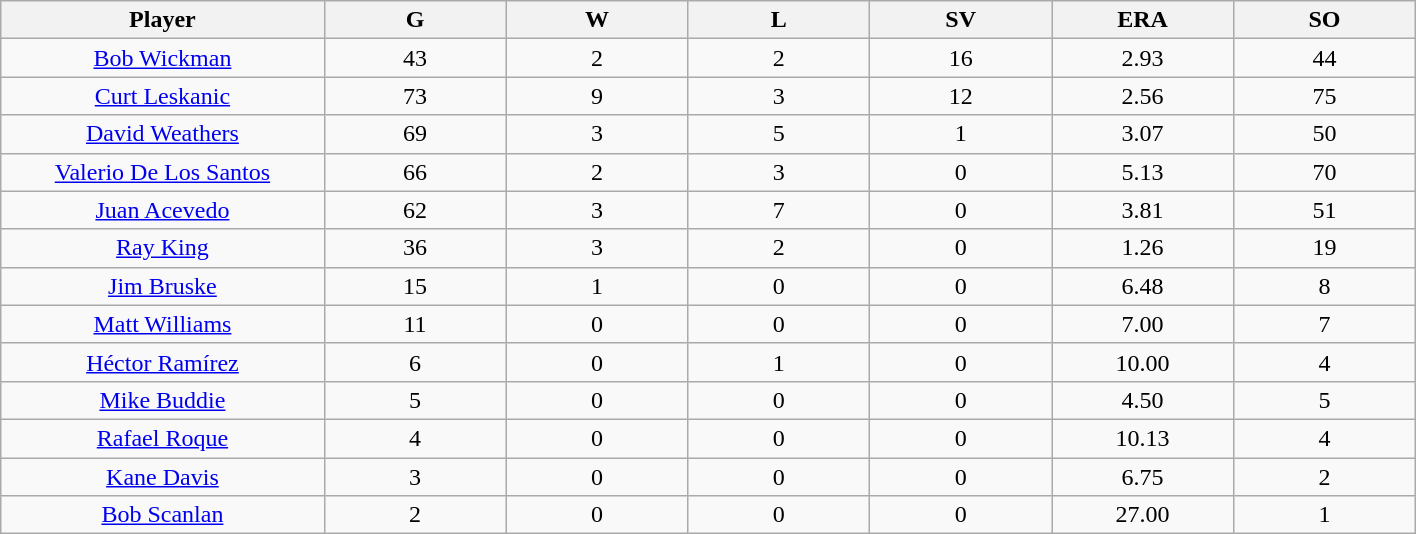<table class="wikitable sortable">
<tr>
<th bgcolor="#DDDDFF" width="16%">Player</th>
<th bgcolor="#DDDDFF" width="9%">G</th>
<th bgcolor="#DDDDFF" width="9%">W</th>
<th bgcolor="#DDDDFF" width="9%">L</th>
<th bgcolor="#DDDDFF" width="9%">SV</th>
<th bgcolor="#DDDDFF" width="9%">ERA</th>
<th bgcolor="#DDDDFF" width="9%">SO</th>
</tr>
<tr align="center">
<td><a href='#'>Bob Wickman</a></td>
<td>43</td>
<td>2</td>
<td>2</td>
<td>16</td>
<td>2.93</td>
<td>44</td>
</tr>
<tr align=center>
<td><a href='#'>Curt Leskanic</a></td>
<td>73</td>
<td>9</td>
<td>3</td>
<td>12</td>
<td>2.56</td>
<td>75</td>
</tr>
<tr align=center>
<td><a href='#'>David Weathers</a></td>
<td>69</td>
<td>3</td>
<td>5</td>
<td>1</td>
<td>3.07</td>
<td>50</td>
</tr>
<tr align=center>
<td><a href='#'>Valerio De Los Santos</a></td>
<td>66</td>
<td>2</td>
<td>3</td>
<td>0</td>
<td>5.13</td>
<td>70</td>
</tr>
<tr align=center>
<td><a href='#'>Juan Acevedo</a></td>
<td>62</td>
<td>3</td>
<td>7</td>
<td>0</td>
<td>3.81</td>
<td>51</td>
</tr>
<tr align=center>
<td><a href='#'>Ray King</a></td>
<td>36</td>
<td>3</td>
<td>2</td>
<td>0</td>
<td>1.26</td>
<td>19</td>
</tr>
<tr align=center>
<td><a href='#'>Jim Bruske</a></td>
<td>15</td>
<td>1</td>
<td>0</td>
<td>0</td>
<td>6.48</td>
<td>8</td>
</tr>
<tr align=center>
<td><a href='#'>Matt Williams</a></td>
<td>11</td>
<td>0</td>
<td>0</td>
<td>0</td>
<td>7.00</td>
<td>7</td>
</tr>
<tr align="center">
<td><a href='#'>Héctor Ramírez</a></td>
<td>6</td>
<td>0</td>
<td>1</td>
<td>0</td>
<td>10.00</td>
<td>4</td>
</tr>
<tr align="center">
<td><a href='#'>Mike Buddie</a></td>
<td>5</td>
<td>0</td>
<td>0</td>
<td>0</td>
<td>4.50</td>
<td>5</td>
</tr>
<tr align=center>
<td><a href='#'>Rafael Roque</a></td>
<td>4</td>
<td>0</td>
<td>0</td>
<td>0</td>
<td>10.13</td>
<td>4</td>
</tr>
<tr align=center>
<td><a href='#'>Kane Davis</a></td>
<td>3</td>
<td>0</td>
<td>0</td>
<td>0</td>
<td>6.75</td>
<td>2</td>
</tr>
<tr align=center>
<td><a href='#'>Bob Scanlan</a></td>
<td>2</td>
<td>0</td>
<td>0</td>
<td>0</td>
<td>27.00</td>
<td>1</td>
</tr>
</table>
